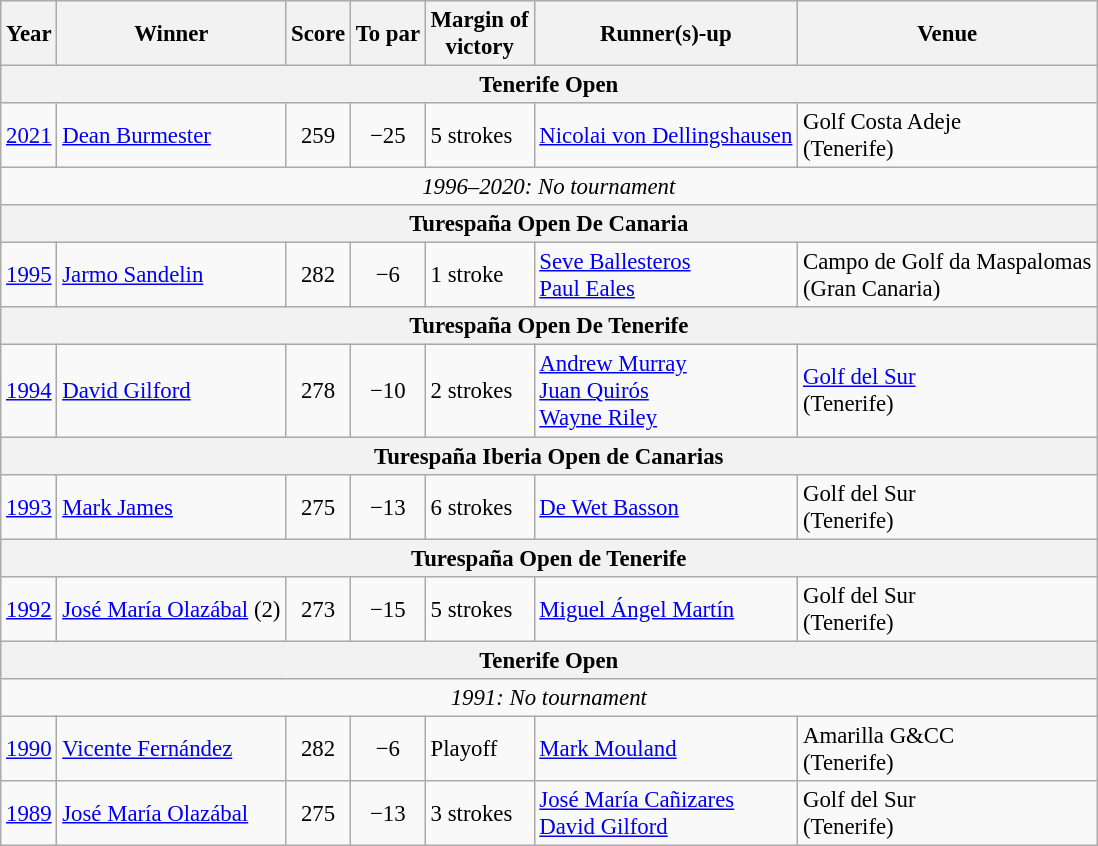<table class=wikitable style="font-size:95%">
<tr>
<th>Year</th>
<th>Winner</th>
<th>Score</th>
<th>To par</th>
<th>Margin of<br>victory</th>
<th>Runner(s)-up</th>
<th>Venue</th>
</tr>
<tr>
<th colspan=7>Tenerife Open</th>
</tr>
<tr>
<td><a href='#'>2021</a></td>
<td> <a href='#'>Dean Burmester</a></td>
<td align=center>259</td>
<td align=center>−25</td>
<td>5 strokes</td>
<td> <a href='#'>Nicolai von Dellingshausen</a></td>
<td>Golf Costa Adeje<br>(Tenerife)</td>
</tr>
<tr>
<td colspan=7 align=center><em>1996–2020: No tournament</em></td>
</tr>
<tr>
<th colspan=7>Turespaña Open De Canaria</th>
</tr>
<tr>
<td><a href='#'>1995</a></td>
<td> <a href='#'>Jarmo Sandelin</a></td>
<td align=center>282</td>
<td align=center>−6</td>
<td>1 stroke</td>
<td> <a href='#'>Seve Ballesteros</a><br> <a href='#'>Paul Eales</a></td>
<td>Campo de Golf da Maspalomas<br>(Gran Canaria)</td>
</tr>
<tr>
<th colspan=7>Turespaña Open De Tenerife</th>
</tr>
<tr>
<td><a href='#'>1994</a></td>
<td> <a href='#'>David Gilford</a></td>
<td align=center>278</td>
<td align=center>−10</td>
<td>2 strokes</td>
<td> <a href='#'>Andrew Murray</a><br> <a href='#'>Juan Quirós</a><br> <a href='#'>Wayne Riley</a></td>
<td><a href='#'>Golf del Sur</a><br>(Tenerife)</td>
</tr>
<tr>
<th colspan=7>Turespaña Iberia Open de Canarias</th>
</tr>
<tr>
<td><a href='#'>1993</a></td>
<td> <a href='#'>Mark James</a></td>
<td align=center>275</td>
<td align=center>−13</td>
<td>6 strokes</td>
<td> <a href='#'>De Wet Basson</a></td>
<td>Golf del Sur<br>(Tenerife)</td>
</tr>
<tr>
<th colspan=7>Turespaña Open de Tenerife</th>
</tr>
<tr>
<td><a href='#'>1992</a></td>
<td> <a href='#'>José María Olazábal</a> (2)</td>
<td align=center>273</td>
<td align=center>−15</td>
<td>5 strokes</td>
<td> <a href='#'>Miguel Ángel Martín</a></td>
<td>Golf del Sur<br>(Tenerife)</td>
</tr>
<tr>
<th colspan=7>Tenerife Open</th>
</tr>
<tr>
<td colspan=7 align=center><em>1991: No tournament</em></td>
</tr>
<tr>
<td><a href='#'>1990</a></td>
<td> <a href='#'>Vicente Fernández</a></td>
<td align=center>282</td>
<td align=center>−6</td>
<td>Playoff</td>
<td> <a href='#'>Mark Mouland</a></td>
<td>Amarilla G&CC<br>(Tenerife)</td>
</tr>
<tr>
<td><a href='#'>1989</a></td>
<td> <a href='#'>José María Olazábal</a></td>
<td align=center>275</td>
<td align=center>−13</td>
<td>3 strokes</td>
<td> <a href='#'>José María Cañizares</a><br> <a href='#'>David Gilford</a></td>
<td>Golf del Sur<br>(Tenerife)</td>
</tr>
</table>
